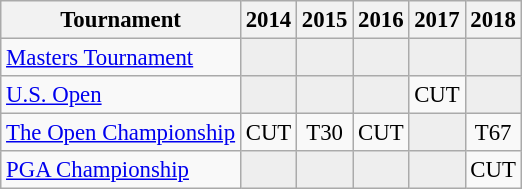<table class="wikitable" style="font-size:95%;text-align:center;">
<tr>
<th>Tournament</th>
<th>2014</th>
<th>2015</th>
<th>2016</th>
<th>2017</th>
<th>2018</th>
</tr>
<tr>
<td align=left><a href='#'>Masters Tournament</a></td>
<td style="background:#eeeeee;"></td>
<td style="background:#eeeeee;"></td>
<td style="background:#eeeeee;"></td>
<td style="background:#eeeeee;"></td>
<td style="background:#eeeeee;"></td>
</tr>
<tr>
<td align=left><a href='#'>U.S. Open</a></td>
<td style="background:#eeeeee;"></td>
<td style="background:#eeeeee;"></td>
<td style="background:#eeeeee;"></td>
<td>CUT</td>
<td style="background:#eeeeee;"></td>
</tr>
<tr>
<td align=left><a href='#'>The Open Championship</a></td>
<td>CUT</td>
<td>T30</td>
<td>CUT</td>
<td style="background:#eeeeee;"></td>
<td>T67</td>
</tr>
<tr>
<td align=left><a href='#'>PGA Championship</a></td>
<td style="background:#eeeeee;"></td>
<td style="background:#eeeeee;"></td>
<td style="background:#eeeeee;"></td>
<td style="background:#eeeeee;"></td>
<td>CUT</td>
</tr>
</table>
